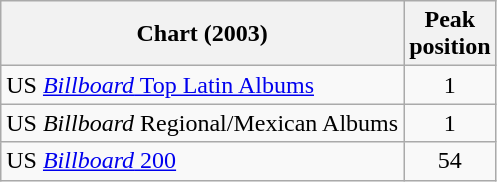<table class="wikitable">
<tr>
<th align="left">Chart (2003)</th>
<th align="left">Peak<br>position</th>
</tr>
<tr>
<td align="left">US <a href='#'><em>Billboard</em> Top Latin Albums</a></td>
<td align="center">1</td>
</tr>
<tr>
<td align="left">US <em>Billboard</em> Regional/Mexican Albums</td>
<td align="center">1</td>
</tr>
<tr>
<td align="left">US <a href='#'><em>Billboard</em> 200</a></td>
<td align="center">54</td>
</tr>
</table>
